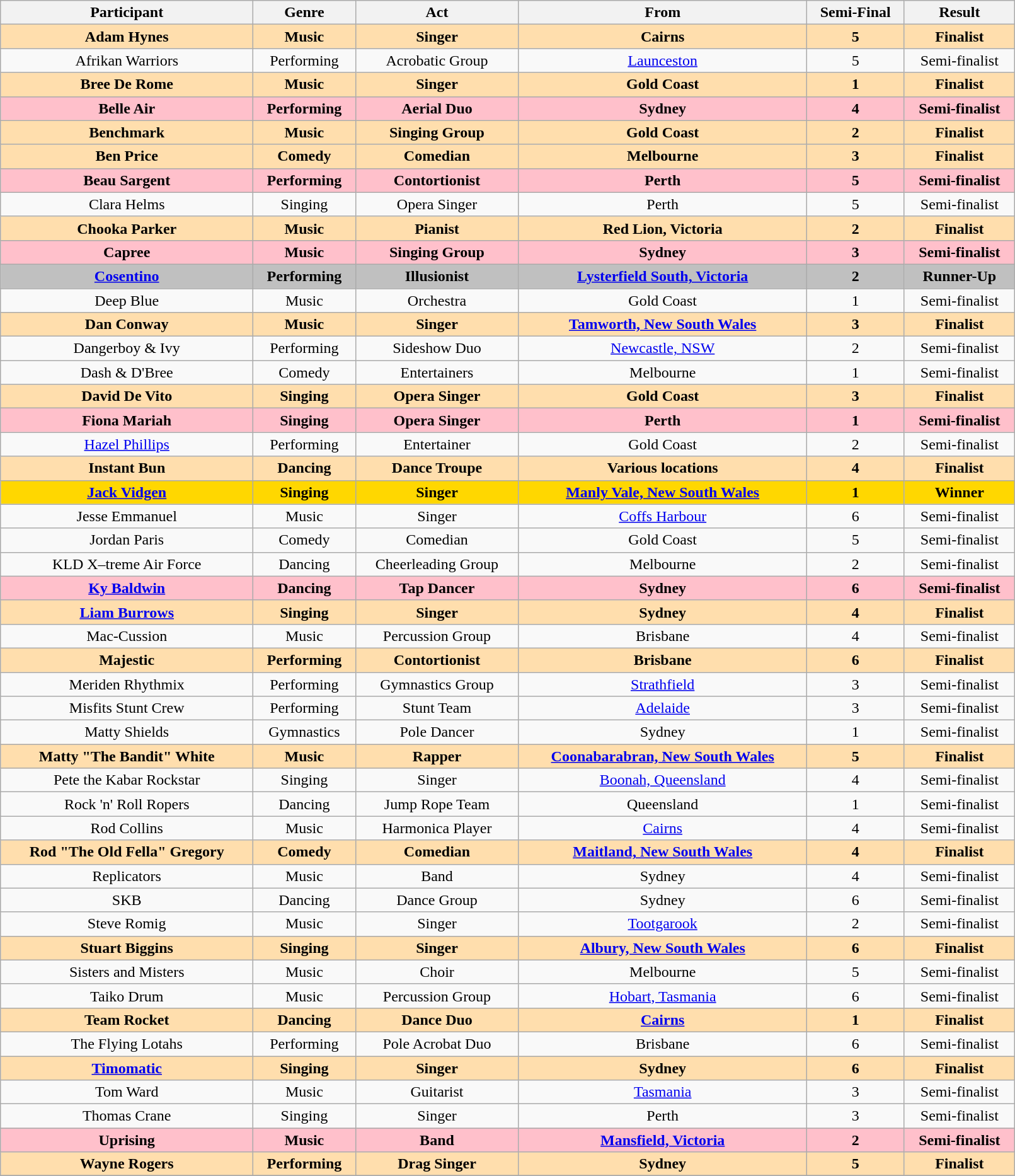<table class="wikitable sortable" style="width:85%; text-align:center;">
<tr valign="top">
<th>Participant</th>
<th>Genre</th>
<th class="unsortable">Act</th>
<th class="unsortable">From</th>
<th>Semi-Final</th>
<th>Result</th>
</tr>
<tr>
<td style="background:NavajoWhite; color:black;"><strong>Adam Hynes</strong></td>
<td style="background:NavajoWhite; color:black;"><strong>Music</strong></td>
<td style="background:NavajoWhite; color:black;"><strong>Singer</strong></td>
<td style="background:NavajoWhite; color:black;"><strong>Cairns</strong></td>
<td style="background:NavajoWhite; color:black;"><strong>5</strong></td>
<td style="background:NavajoWhite; color:black;"><strong>Finalist</strong></td>
</tr>
<tr>
<td>Afrikan Warriors</td>
<td>Performing</td>
<td>Acrobatic Group</td>
<td><a href='#'>Launceston</a></td>
<td>5</td>
<td>Semi-finalist</td>
</tr>
<tr>
<td style="background:NavajoWhite; color:black;"><strong>Bree De Rome</strong></td>
<td style="background:NavajoWhite; color:black;"><strong>Music</strong></td>
<td style="background:NavajoWhite; color:black;"><strong>Singer</strong></td>
<td style="background:NavajoWhite; color:black;"><strong>Gold Coast</strong></td>
<td style="background:NavajoWhite; color:black;"><strong>1</strong></td>
<td style="background:NavajoWhite; color:black;"><strong>Finalist</strong></td>
</tr>
<tr>
<td style="background:pink; color:black;"><strong>Belle Air</strong></td>
<td style="background:pink; color:black;"><strong>Performing</strong></td>
<td style="background:pink; color:black;"><strong>Aerial Duo</strong></td>
<td style="background:pink; color:black;"><strong>Sydney</strong></td>
<td style="background:pink; color:black;"><strong>4</strong></td>
<td style="background:pink; color:black;"><strong>Semi-finalist</strong></td>
</tr>
<tr>
<td style="background:NavajoWhite; color:black;"><strong>Benchmark</strong></td>
<td style="background:NavajoWhite; color:black;"><strong>Music</strong></td>
<td style="background:NavajoWhite; color:black;"><strong>Singing Group</strong></td>
<td style="background:NavajoWhite; color:black;"><strong>Gold Coast</strong></td>
<td style="background:NavajoWhite; color:black;"><strong>2</strong></td>
<td style="background:NavajoWhite; color:black;"><strong>Finalist</strong></td>
</tr>
<tr>
<td style="background:NavajoWhite; color:black;"><strong>Ben Price</strong></td>
<td style="background:NavajoWhite; color:black;"><strong>Comedy</strong></td>
<td style="background:NavajoWhite; color:black;"><strong>Comedian</strong></td>
<td style="background:NavajoWhite; color:black;"><strong>Melbourne</strong></td>
<td style="background:NavajoWhite; color:black;"><strong>3</strong></td>
<td style="background:NavajoWhite; color:black;"><strong>Finalist</strong></td>
</tr>
<tr>
<td style="background:pink; color:black;"><strong>Beau Sargent</strong></td>
<td style="background:pink; color:black;"><strong>Performing</strong></td>
<td style="background:pink; color:black;"><strong>Contortionist</strong></td>
<td style="background:pink; color:black;"><strong>Perth</strong></td>
<td style="background:pink; color:black;"><strong>5</strong></td>
<td style="background:pink; color:black;"><strong>Semi-finalist</strong></td>
</tr>
<tr>
<td>Clara Helms</td>
<td>Singing</td>
<td>Opera Singer</td>
<td>Perth</td>
<td>5</td>
<td>Semi-finalist</td>
</tr>
<tr>
<td style="background:NavajoWhite; color:black;"><strong>Chooka Parker</strong></td>
<td style="background:NavajoWhite; color:black;"><strong>Music</strong></td>
<td style="background:NavajoWhite; color:black;"><strong>Pianist</strong></td>
<td style="background:NavajoWhite; color:black;"><strong>Red Lion, Victoria</strong></td>
<td style="background:NavajoWhite; color:black;"><strong>2</strong></td>
<td style="background:NavajoWhite; color:black;"><strong>Finalist</strong></td>
</tr>
<tr>
<td style="background:pink; color:black;"><strong>Capree</strong></td>
<td style="background:pink; color:black;"><strong>Music</strong></td>
<td style="background:pink; color:black;"><strong>Singing Group</strong></td>
<td style="background:pink; color:black;"><strong>Sydney</strong></td>
<td style="background:pink; color:black;"><strong>3</strong></td>
<td style="background:pink; color:black;"><strong>Semi-finalist</strong></td>
</tr>
<tr>
<td style="background:silver; color:black;"><strong><a href='#'>Cosentino</a></strong></td>
<td style="background:silver; color:black;"><strong>Performing</strong></td>
<td style="background:silver; color:black;"><strong>Illusionist</strong></td>
<td style="background:silver; color:black;"><strong><a href='#'>Lysterfield South, Victoria</a></strong></td>
<td style="background:silver; color:black;"><strong>2</strong></td>
<td style="background:silver; color:black;"><strong>Runner-Up</strong></td>
</tr>
<tr>
<td>Deep Blue</td>
<td>Music</td>
<td>Orchestra</td>
<td>Gold Coast</td>
<td>1</td>
<td>Semi-finalist</td>
</tr>
<tr>
<td style="background:NavajoWhite; color:black;"><strong>Dan Conway</strong></td>
<td style="background:NavajoWhite; color:black;"><strong>Music</strong></td>
<td style="background:NavajoWhite; color:black;"><strong>Singer</strong></td>
<td style="background:NavajoWhite; color:black;"><strong><a href='#'>Tamworth, New South Wales</a></strong></td>
<td style="background:NavajoWhite; color:black;"><strong>3</strong></td>
<td style="background:NavajoWhite; color:black;"><strong>Finalist</strong></td>
</tr>
<tr>
<td>Dangerboy & Ivy</td>
<td>Performing</td>
<td>Sideshow Duo</td>
<td><a href='#'>Newcastle, NSW</a></td>
<td>2</td>
<td>Semi-finalist</td>
</tr>
<tr>
<td>Dash & D'Bree</td>
<td>Comedy</td>
<td>Entertainers</td>
<td>Melbourne</td>
<td>1</td>
<td>Semi-finalist</td>
</tr>
<tr>
<td style="background:NavajoWhite; color:black;"><strong>David De Vito</strong></td>
<td style="background:NavajoWhite; color:black;"><strong>Singing</strong></td>
<td style="background:NavajoWhite; color:black;"><strong>Opera Singer</strong></td>
<td style="background:NavajoWhite; color:black;"><strong>Gold Coast</strong></td>
<td style="background:NavajoWhite; color:black;"><strong>3</strong></td>
<td style="background:NavajoWhite; color:black;"><strong>Finalist</strong></td>
</tr>
<tr>
<td style="background:pink; color:black;"><strong>Fiona Mariah</strong></td>
<td style="background:pink; color:black;"><strong>Singing</strong></td>
<td style="background:pink; color:black;"><strong>Opera Singer</strong></td>
<td style="background:pink; color:black;"><strong>Perth</strong></td>
<td style="background:pink; color:black;"><strong>1</strong></td>
<td style="background:pink; color:black;"><strong>Semi-finalist</strong></td>
</tr>
<tr>
<td><a href='#'>Hazel Phillips</a></td>
<td>Performing</td>
<td>Entertainer</td>
<td>Gold Coast</td>
<td>2</td>
<td>Semi-finalist</td>
</tr>
<tr>
<td style="background:NavajoWhite; color:black;"><strong>Instant Bun</strong></td>
<td style="background:NavajoWhite; color:black;"><strong>Dancing</strong></td>
<td style="background:NavajoWhite; color:black;"><strong>Dance Troupe</strong></td>
<td style="background:NavajoWhite; color:black;"><strong>Various locations</strong></td>
<td style="background:NavajoWhite; color:black;"><strong>4</strong></td>
<td style="background:NavajoWhite; color:black;"><strong>Finalist</strong></td>
</tr>
<tr>
<td style="background:gold; color:black;"><strong><a href='#'>Jack Vidgen</a></strong></td>
<td style="background:gold; color:black;"><strong>Singing</strong></td>
<td style="background:gold; color:black;"><strong>Singer</strong></td>
<td style="background:gold; color:black;"><strong><a href='#'>Manly Vale, New South Wales</a></strong></td>
<td style="background:gold; color:black;"><strong>1</strong></td>
<td style="background:gold; color:black;"><strong>Winner</strong></td>
</tr>
<tr>
<td>Jesse Emmanuel</td>
<td>Music</td>
<td>Singer</td>
<td><a href='#'>Coffs Harbour</a></td>
<td>6</td>
<td>Semi-finalist</td>
</tr>
<tr>
<td>Jordan Paris</td>
<td>Comedy</td>
<td>Comedian</td>
<td>Gold Coast</td>
<td>5</td>
<td>Semi-finalist</td>
</tr>
<tr>
<td>KLD X–treme Air Force</td>
<td>Dancing</td>
<td>Cheerleading Group</td>
<td>Melbourne</td>
<td>2</td>
<td>Semi-finalist</td>
</tr>
<tr>
<td style="background:pink; color:black;"><strong><a href='#'>Ky Baldwin</a></strong></td>
<td style="background:pink; color:black;"><strong>Dancing</strong></td>
<td style="background:pink; color:black;"><strong>Tap Dancer</strong></td>
<td style="background:pink; color:black;"><strong>Sydney</strong></td>
<td style="background:pink; color:black;"><strong>6</strong></td>
<td style="background:pink; color:black;"><strong>Semi-finalist</strong></td>
</tr>
<tr>
<td style="background:NavajoWhite; color:black;"><strong><a href='#'>Liam Burrows</a></strong></td>
<td style="background:NavajoWhite; color:black;"><strong>Singing</strong></td>
<td style="background:NavajoWhite; color:black;"><strong>Singer</strong></td>
<td style="background:NavajoWhite; color:black;"><strong>Sydney</strong></td>
<td style="background:NavajoWhite; color:black;"><strong>4</strong></td>
<td style="background:NavajoWhite; color:black;"><strong>Finalist</strong></td>
</tr>
<tr>
<td>Mac-Cussion</td>
<td>Music</td>
<td>Percussion Group</td>
<td>Brisbane</td>
<td>4</td>
<td>Semi-finalist</td>
</tr>
<tr>
<td style="background:NavajoWhite; color:black;"><strong>Majestic</strong></td>
<td style="background:NavajoWhite; color:black;"><strong>Performing</strong></td>
<td style="background:NavajoWhite; color:black;"><strong>Contortionist</strong></td>
<td style="background:NavajoWhite; color:black;"><strong>Brisbane</strong></td>
<td style="background:NavajoWhite; color:black;"><strong>6</strong></td>
<td style="background:NavajoWhite; color:black;"><strong>Finalist</strong></td>
</tr>
<tr>
<td>Meriden Rhythmix</td>
<td>Performing</td>
<td>Gymnastics Group</td>
<td><a href='#'>Strathfield</a></td>
<td>3</td>
<td>Semi-finalist</td>
</tr>
<tr>
<td>Misfits Stunt Crew</td>
<td>Performing</td>
<td>Stunt Team</td>
<td><a href='#'>Adelaide</a></td>
<td>3</td>
<td>Semi-finalist</td>
</tr>
<tr>
<td>Matty Shields</td>
<td>Gymnastics</td>
<td>Pole Dancer</td>
<td>Sydney</td>
<td>1</td>
<td>Semi-finalist</td>
</tr>
<tr>
<td style="background:NavajoWhite; color:black;"><strong>Matty "The Bandit" White</strong></td>
<td style="background:NavajoWhite; color:black;"><strong>Music</strong></td>
<td style="background:NavajoWhite; color:black;"><strong>Rapper</strong></td>
<td style="background:NavajoWhite; color:black;"><strong><a href='#'>Coonabarabran, New South Wales</a></strong></td>
<td style="background:NavajoWhite; color:black;"><strong>5</strong></td>
<td style="background:NavajoWhite; color:black;"><strong>Finalist</strong></td>
</tr>
<tr>
<td>Pete the Kabar Rockstar</td>
<td>Singing</td>
<td>Singer</td>
<td><a href='#'>Boonah, Queensland</a></td>
<td>4</td>
<td>Semi-finalist</td>
</tr>
<tr>
<td>Rock 'n' Roll Ropers</td>
<td>Dancing</td>
<td>Jump Rope Team</td>
<td>Queensland</td>
<td>1</td>
<td>Semi-finalist</td>
</tr>
<tr>
<td>Rod Collins</td>
<td>Music</td>
<td>Harmonica Player</td>
<td><a href='#'>Cairns</a></td>
<td>4</td>
<td>Semi-finalist</td>
</tr>
<tr>
<td style="background:NavajoWhite; color:black;"><strong>Rod "The Old Fella" Gregory</strong></td>
<td style="background:NavajoWhite; color:black;"><strong>Comedy</strong></td>
<td style="background:NavajoWhite; color:black;"><strong>Comedian</strong></td>
<td style="background:NavajoWhite; color:black;"><strong><a href='#'>Maitland, New South Wales</a></strong></td>
<td style="background:NavajoWhite; color:black;"><strong>4</strong></td>
<td style="background:NavajoWhite; color:black;"><strong>Finalist</strong></td>
</tr>
<tr>
<td>Replicators</td>
<td>Music</td>
<td>Band</td>
<td>Sydney</td>
<td>4</td>
<td>Semi-finalist</td>
</tr>
<tr>
<td>SKB</td>
<td>Dancing</td>
<td>Dance Group</td>
<td>Sydney</td>
<td>6</td>
<td>Semi-finalist</td>
</tr>
<tr>
<td>Steve Romig</td>
<td>Music</td>
<td>Singer</td>
<td><a href='#'>Tootgarook</a></td>
<td>2</td>
<td>Semi-finalist</td>
</tr>
<tr>
<td style="background:NavajoWhite; color:black;"><strong>Stuart Biggins</strong></td>
<td style="background:NavajoWhite; color:black;"><strong>Singing</strong></td>
<td style="background:NavajoWhite; color:black;"><strong>Singer</strong></td>
<td style="background:NavajoWhite; color:black;"><strong><a href='#'>Albury, New South Wales</a></strong></td>
<td style="background:NavajoWhite; color:black;"><strong>6</strong></td>
<td style="background:NavajoWhite; color:black;"><strong>Finalist</strong></td>
</tr>
<tr>
<td>Sisters and Misters</td>
<td>Music</td>
<td>Choir</td>
<td>Melbourne</td>
<td>5</td>
<td>Semi-finalist</td>
</tr>
<tr>
<td>Taiko Drum</td>
<td>Music</td>
<td>Percussion Group</td>
<td><a href='#'>Hobart, Tasmania</a></td>
<td>6</td>
<td>Semi-finalist</td>
</tr>
<tr>
<td style="background:NavajoWhite; color:black;"><strong>Team Rocket</strong></td>
<td style="background:NavajoWhite; color:black;"><strong>Dancing</strong></td>
<td style="background:NavajoWhite; color:black;"><strong>Dance Duo</strong></td>
<td style="background:NavajoWhite; color:black;"><strong><a href='#'>Cairns</a></strong></td>
<td style="background:NavajoWhite; color:black;"><strong>1</strong></td>
<td style="background:NavajoWhite; color:black;"><strong>Finalist</strong></td>
</tr>
<tr>
<td>The Flying Lotahs</td>
<td>Performing</td>
<td>Pole Acrobat Duo</td>
<td>Brisbane</td>
<td>6</td>
<td>Semi-finalist</td>
</tr>
<tr>
<td style="background:NavajoWhite; color:black;"><strong><a href='#'>Timomatic</a></strong></td>
<td style="background:NavajoWhite; color:black;"><strong>Singing</strong></td>
<td style="background:NavajoWhite; color:black;"><strong>Singer</strong></td>
<td style="background:NavajoWhite; color:black;"><strong>Sydney</strong></td>
<td style="background:NavajoWhite; color:black;"><strong>6</strong></td>
<td style="background:NavajoWhite; color:black;"><strong>Finalist</strong></td>
</tr>
<tr>
<td>Tom Ward</td>
<td>Music</td>
<td>Guitarist</td>
<td><a href='#'>Tasmania</a></td>
<td>3</td>
<td>Semi-finalist</td>
</tr>
<tr>
<td>Thomas Crane</td>
<td>Singing</td>
<td>Singer</td>
<td>Perth</td>
<td>3</td>
<td>Semi-finalist</td>
</tr>
<tr>
<td style="background:pink; color:black;"><strong>Uprising</strong></td>
<td style="background:pink; color:black;"><strong>Music</strong></td>
<td style="background:pink; color:black;"><strong>Band</strong></td>
<td style="background:pink; color:black;"><strong><a href='#'>Mansfield, Victoria</a></strong></td>
<td style="background:pink; color:black;"><strong>2</strong></td>
<td style="background:pink; color:black;"><strong>Semi-finalist</strong></td>
</tr>
<tr>
<td style="background:NavajoWhite; color:black;"><strong>Wayne Rogers</strong></td>
<td style="background:NavajoWhite; color:black;"><strong>Performing</strong></td>
<td style="background:NavajoWhite; color:black;"><strong>Drag Singer</strong></td>
<td style="background:NavajoWhite; color:black;"><strong>Sydney</strong></td>
<td style="background:NavajoWhite; color:black;"><strong>5</strong></td>
<td style="background:NavajoWhite; color:black;"><strong>Finalist</strong></td>
</tr>
<tr>
</tr>
</table>
